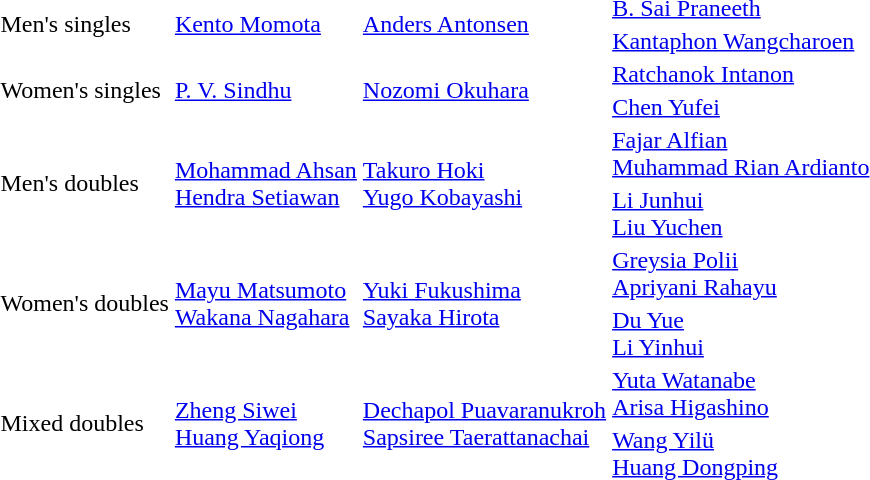<table>
<tr>
<td rowspan="2">Men's singles<br></td>
<td rowspan="2"> <a href='#'>Kento Momota</a></td>
<td rowspan="2"> <a href='#'>Anders Antonsen</a></td>
<td> <a href='#'>B. Sai Praneeth</a></td>
</tr>
<tr>
<td> <a href='#'>Kantaphon Wangcharoen</a></td>
</tr>
<tr>
<td rowspan="2">Women's singles<br></td>
<td rowspan="2"> <a href='#'>P. V. Sindhu</a></td>
<td rowspan="2"> <a href='#'>Nozomi Okuhara</a></td>
<td> <a href='#'>Ratchanok Intanon</a></td>
</tr>
<tr>
<td> <a href='#'>Chen Yufei</a></td>
</tr>
<tr>
<td rowspan="2">Men's doubles<br></td>
<td rowspan="2"> <a href='#'>Mohammad Ahsan</a><br> <a href='#'>Hendra Setiawan</a></td>
<td rowspan="2"> <a href='#'>Takuro Hoki</a><br> <a href='#'>Yugo Kobayashi</a></td>
<td> <a href='#'>Fajar Alfian</a><br> <a href='#'>Muhammad Rian Ardianto</a></td>
</tr>
<tr>
<td> <a href='#'>Li Junhui</a><br> <a href='#'>Liu Yuchen</a></td>
</tr>
<tr>
<td rowspan="2">Women's doubles<br></td>
<td rowspan="2"> <a href='#'>Mayu Matsumoto</a><br> <a href='#'>Wakana Nagahara</a></td>
<td rowspan="2"> <a href='#'>Yuki Fukushima</a><br> <a href='#'>Sayaka Hirota</a></td>
<td> <a href='#'>Greysia Polii</a><br> <a href='#'>Apriyani Rahayu</a></td>
</tr>
<tr>
<td> <a href='#'>Du Yue</a><br> <a href='#'>Li Yinhui</a></td>
</tr>
<tr>
<td rowspan="2">Mixed doubles<br></td>
<td rowspan="2"> <a href='#'>Zheng Siwei</a><br> <a href='#'>Huang Yaqiong</a></td>
<td rowspan="2"> <a href='#'>Dechapol Puavaranukroh</a><br> <a href='#'>Sapsiree Taerattanachai</a></td>
<td> <a href='#'>Yuta Watanabe</a><br> <a href='#'>Arisa Higashino</a></td>
</tr>
<tr>
<td> <a href='#'>Wang Yilü</a><br> <a href='#'>Huang Dongping</a></td>
</tr>
</table>
